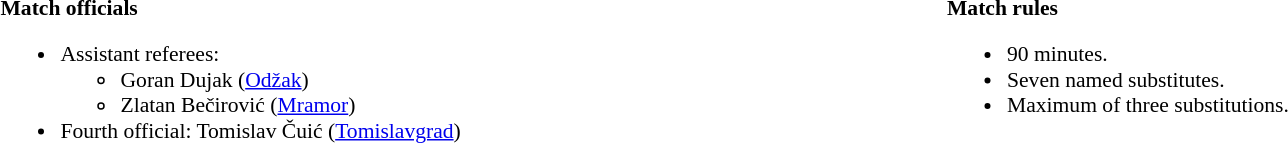<table style="width:100%; font-size:90%;">
<tr>
<td style="width:50%; vertical-align:top;"><br><strong>Match officials</strong><ul><li>Assistant referees:<ul><li>Goran Dujak (<a href='#'>Odžak</a>)</li><li>Zlatan Bečirović (<a href='#'>Mramor</a>)</li></ul></li><li>Fourth official: Tomislav Čuić (<a href='#'>Tomislavgrad</a>)</li></ul></td>
<td style="width:50%; vertical-align:top;"><br><strong>Match rules</strong><ul><li>90 minutes.</li><li>Seven named substitutes.</li><li>Maximum of three substitutions.</li></ul></td>
</tr>
</table>
